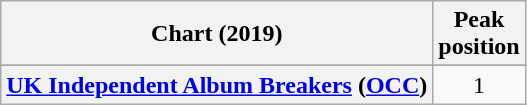<table class="wikitable plainrowheaders sortable" style="text-align:center;">
<tr>
<th scope="col">Chart (2019)</th>
<th scope="col">Peak<br>position</th>
</tr>
<tr>
</tr>
<tr>
<th scope="row"><a href='#'>UK Independent Album Breakers</a> (<a href='#'>OCC</a>)</th>
<td>1</td>
</tr>
</table>
